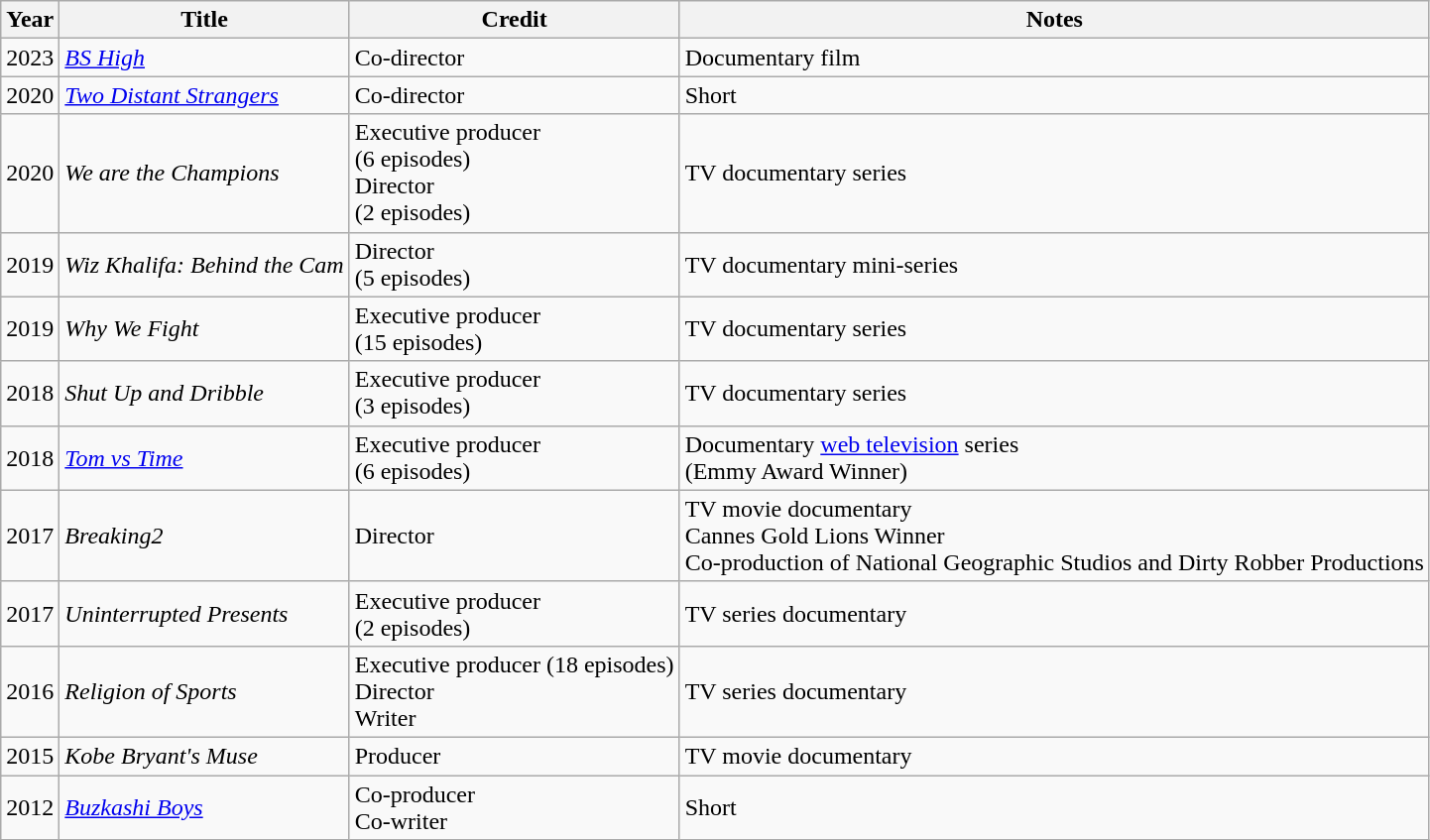<table class="wikitable sortable">
<tr>
<th>Year</th>
<th>Title</th>
<th>Credit</th>
<th>Notes</th>
</tr>
<tr>
<td>2023</td>
<td><em><a href='#'>BS High</a></em></td>
<td>Co-director</td>
<td>Documentary film</td>
</tr>
<tr>
<td>2020</td>
<td><em><a href='#'>Two Distant Strangers</a></em></td>
<td>Co-director</td>
<td>Short</td>
</tr>
<tr>
<td>2020</td>
<td><em>We are the Champions</em></td>
<td>Executive producer<br>(6 episodes)<br>Director<br>(2 episodes)</td>
<td>TV documentary series</td>
</tr>
<tr>
<td>2019</td>
<td><em>Wiz Khalifa: Behind the Cam</em></td>
<td>Director<br>(5 episodes)</td>
<td>TV documentary mini-series</td>
</tr>
<tr>
<td>2019</td>
<td><em>Why We Fight</em></td>
<td>Executive producer<br>(15 episodes)</td>
<td>TV documentary series</td>
</tr>
<tr>
<td>2018</td>
<td><em>Shut Up and Dribble</em></td>
<td>Executive producer<br>(3 episodes)</td>
<td>TV documentary series</td>
</tr>
<tr>
<td>2018</td>
<td><em><a href='#'>Tom vs Time</a></em></td>
<td>Executive producer<br>(6 episodes)</td>
<td>Documentary <a href='#'>web television</a> series<br>(Emmy Award Winner)</td>
</tr>
<tr>
<td>2017</td>
<td><em>Breaking2</em></td>
<td>Director</td>
<td>TV movie documentary<br>Cannes Gold Lions Winner<br>Co-production of National Geographic Studios and Dirty Robber Productions</td>
</tr>
<tr>
<td>2017</td>
<td><em>Uninterrupted Presents</em></td>
<td>Executive producer<br>(2 episodes)</td>
<td>TV series documentary</td>
</tr>
<tr>
<td>2016</td>
<td><em>Religion of Sports</em></td>
<td>Executive producer (18 episodes)<br>Director<br>Writer</td>
<td>TV series documentary</td>
</tr>
<tr>
<td>2015</td>
<td><em>Kobe Bryant's Muse</em></td>
<td>Producer</td>
<td>TV movie documentary</td>
</tr>
<tr>
<td>2012</td>
<td><em><a href='#'>Buzkashi Boys</a></em></td>
<td>Co-producer<br>Co-writer</td>
<td>Short</td>
</tr>
</table>
